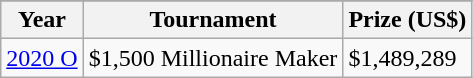<table class="wikitable">
<tr>
</tr>
<tr>
<th>Year</th>
<th>Tournament</th>
<th>Prize (US$)</th>
</tr>
<tr>
<td><a href='#'>2020 O</a></td>
<td>$1,500 Millionaire Maker</td>
<td>$1,489,289</td>
</tr>
</table>
